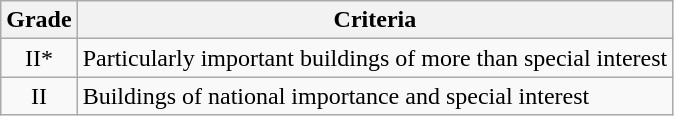<table class="wikitable">
<tr>
<th>Grade</th>
<th>Criteria</th>
</tr>
<tr>
<td align="center" >II*</td>
<td>Particularly important buildings of more than special interest</td>
</tr>
<tr>
<td align="center" >II</td>
<td>Buildings of national importance and special interest</td>
</tr>
</table>
